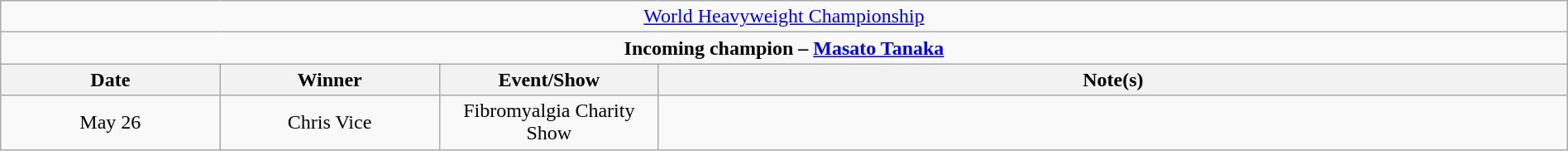<table class="wikitable" style="text-align:center; width:100%;">
<tr>
<td colspan="5" style="text-align: center;"><a href='#'>World Heavyweight Championship</a></td>
</tr>
<tr>
<td colspan="5" style="text-align: center;"><strong>Incoming champion – <a href='#'>Masato Tanaka</a></strong></td>
</tr>
<tr>
<th width=14%>Date</th>
<th width=14%>Winner</th>
<th width=14%>Event/Show</th>
<th width=58%>Note(s)</th>
</tr>
<tr>
<td>May 26</td>
<td>Chris Vice</td>
<td>Fibromyalgia Charity Show</td>
<td></td>
</tr>
</table>
